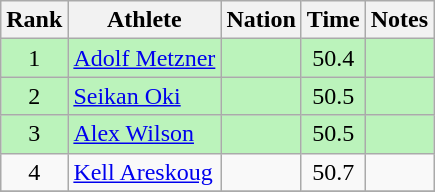<table class="wikitable sortable" style="text-align:center">
<tr>
<th>Rank</th>
<th>Athlete</th>
<th>Nation</th>
<th>Time</th>
<th>Notes</th>
</tr>
<tr bgcolor=bbf3bb>
<td>1</td>
<td align=left><a href='#'>Adolf Metzner</a></td>
<td align=left></td>
<td>50.4</td>
<td></td>
</tr>
<tr bgcolor=bbf3bb>
<td>2</td>
<td align=left><a href='#'>Seikan Oki</a></td>
<td align=left></td>
<td>50.5</td>
<td></td>
</tr>
<tr bgcolor=bbf3bb>
<td>3</td>
<td align=left><a href='#'>Alex Wilson</a></td>
<td align=left></td>
<td>50.5</td>
<td></td>
</tr>
<tr>
<td>4</td>
<td align=left><a href='#'>Kell Areskoug</a></td>
<td align=left></td>
<td>50.7</td>
<td></td>
</tr>
<tr>
</tr>
</table>
